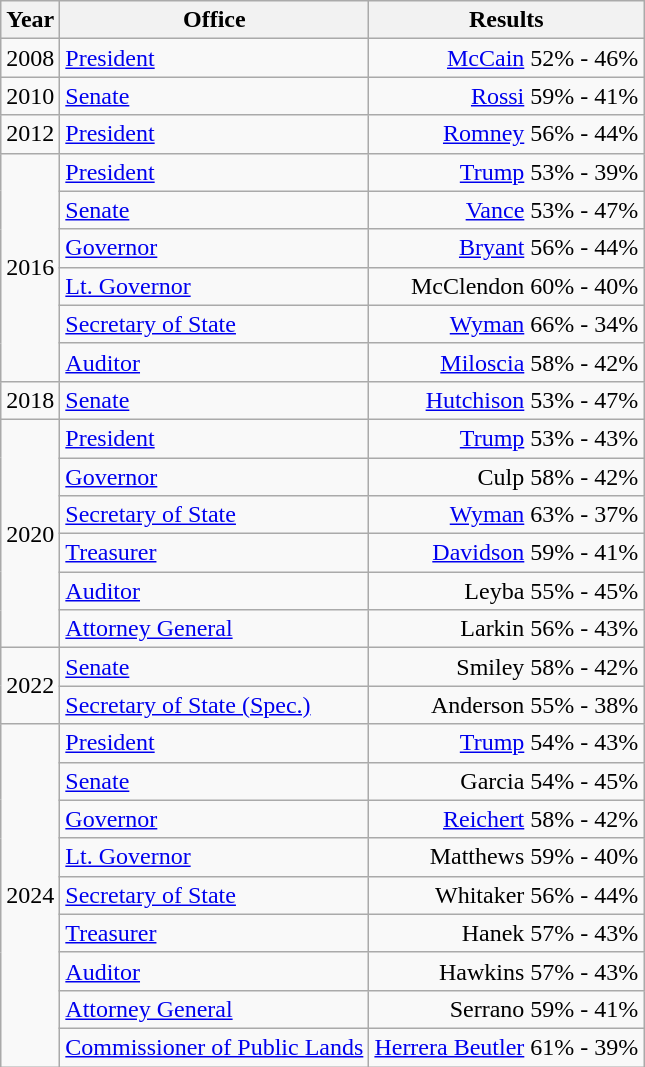<table class=wikitable>
<tr>
<th>Year</th>
<th>Office</th>
<th>Results</th>
</tr>
<tr>
<td>2008</td>
<td><a href='#'>President</a></td>
<td align="right" ><a href='#'>McCain</a> 52% - 46%</td>
</tr>
<tr>
<td>2010</td>
<td><a href='#'>Senate</a></td>
<td align="right" ><a href='#'>Rossi</a> 59% - 41%</td>
</tr>
<tr>
<td>2012</td>
<td><a href='#'>President</a></td>
<td align="right" ><a href='#'>Romney</a> 56% - 44%</td>
</tr>
<tr>
<td rowspan=6>2016</td>
<td><a href='#'>President</a></td>
<td align="right" ><a href='#'>Trump</a> 53% - 39%</td>
</tr>
<tr>
<td><a href='#'>Senate</a></td>
<td align="right" ><a href='#'>Vance</a> 53% - 47%</td>
</tr>
<tr>
<td><a href='#'>Governor</a></td>
<td align="right" ><a href='#'>Bryant</a> 56% - 44%</td>
</tr>
<tr>
<td><a href='#'>Lt. Governor</a></td>
<td align="right" >McClendon 60% - 40%</td>
</tr>
<tr>
<td><a href='#'>Secretary of State</a></td>
<td align="right" ><a href='#'>Wyman</a> 66% - 34%</td>
</tr>
<tr>
<td><a href='#'>Auditor</a></td>
<td align="right" ><a href='#'>Miloscia</a> 58% - 42%</td>
</tr>
<tr>
<td>2018</td>
<td><a href='#'>Senate</a></td>
<td align="right" ><a href='#'>Hutchison</a> 53% - 47%</td>
</tr>
<tr>
<td rowspan=6>2020</td>
<td><a href='#'>President</a></td>
<td align="right" ><a href='#'>Trump</a> 53% - 43%</td>
</tr>
<tr>
<td><a href='#'>Governor</a></td>
<td align="right" >Culp 58% - 42%</td>
</tr>
<tr>
<td><a href='#'>Secretary of State</a></td>
<td align="right" ><a href='#'>Wyman</a> 63% - 37%</td>
</tr>
<tr>
<td><a href='#'>Treasurer</a></td>
<td align="right" ><a href='#'>Davidson</a> 59% - 41%</td>
</tr>
<tr>
<td><a href='#'>Auditor</a></td>
<td align="right" >Leyba 55% - 45%</td>
</tr>
<tr>
<td><a href='#'>Attorney General</a></td>
<td align="right" >Larkin 56% - 43%</td>
</tr>
<tr>
<td rowspan=2>2022</td>
<td><a href='#'>Senate</a></td>
<td align="right" >Smiley 58% - 42%</td>
</tr>
<tr>
<td><a href='#'>Secretary of State (Spec.)</a></td>
<td align="right" >Anderson 55% - 38%</td>
</tr>
<tr>
<td rowspan=9>2024</td>
<td><a href='#'>President</a></td>
<td align="right" ><a href='#'>Trump</a> 54% - 43%</td>
</tr>
<tr>
<td><a href='#'>Senate</a></td>
<td align="right" >Garcia 54% - 45%</td>
</tr>
<tr>
<td><a href='#'>Governor</a></td>
<td align="right" ><a href='#'>Reichert</a> 58% - 42%</td>
</tr>
<tr>
<td><a href='#'>Lt. Governor</a></td>
<td align="right" >Matthews 59% - 40%</td>
</tr>
<tr>
<td><a href='#'>Secretary of State</a></td>
<td align="right" >Whitaker 56% - 44%</td>
</tr>
<tr>
<td><a href='#'>Treasurer</a></td>
<td align="right" >Hanek 57% - 43%</td>
</tr>
<tr>
<td><a href='#'>Auditor</a></td>
<td align="right" >Hawkins 57% - 43%</td>
</tr>
<tr>
<td><a href='#'>Attorney General</a></td>
<td align="right" >Serrano 59% - 41%</td>
</tr>
<tr>
<td><a href='#'>Commissioner of Public Lands</a></td>
<td align="right" ><a href='#'>Herrera Beutler</a> 61% - 39%</td>
</tr>
</table>
